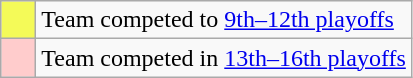<table class="wikitable">
<tr>
<td style="background: #F4FA58;">    </td>
<td>Team competed to <a href='#'>9th–12th playoffs</a></td>
</tr>
<tr>
<td style="background: #ffcccc;">    </td>
<td>Team competed in <a href='#'>13th–16th playoffs</a></td>
</tr>
</table>
